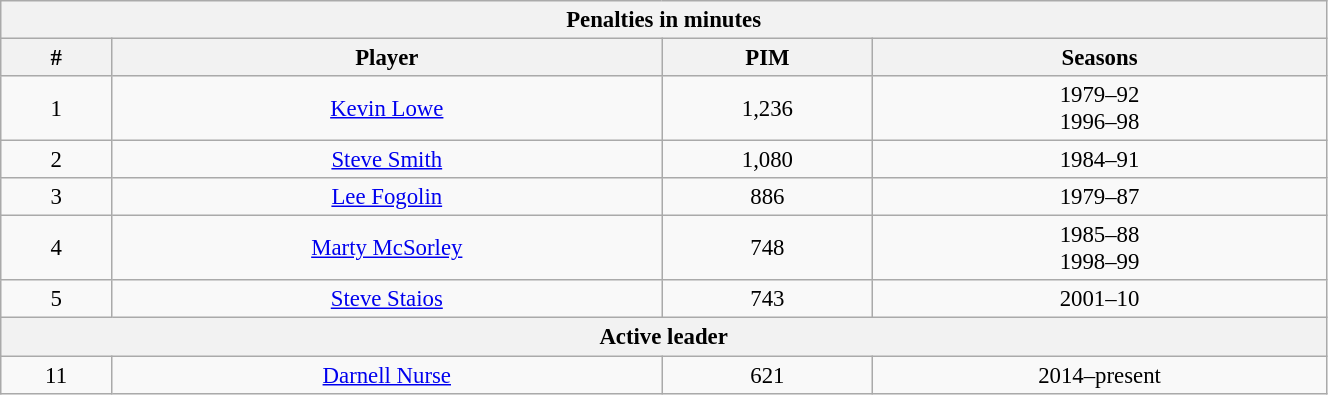<table class="wikitable" style="text-align: center; font-size: 95%" width="70%">
<tr>
<th colspan="4">Penalties in minutes</th>
</tr>
<tr>
<th>#</th>
<th>Player</th>
<th>PIM</th>
<th>Seasons</th>
</tr>
<tr>
<td>1</td>
<td><a href='#'>Kevin Lowe</a></td>
<td>1,236</td>
<td>1979–92<br>1996–98</td>
</tr>
<tr>
<td>2</td>
<td><a href='#'>Steve Smith</a></td>
<td>1,080</td>
<td>1984–91</td>
</tr>
<tr>
<td>3</td>
<td><a href='#'>Lee Fogolin</a></td>
<td>886</td>
<td>1979–87</td>
</tr>
<tr>
<td>4</td>
<td><a href='#'>Marty McSorley</a></td>
<td>748</td>
<td>1985–88<br>1998–99</td>
</tr>
<tr>
<td>5</td>
<td><a href='#'>Steve Staios</a></td>
<td>743</td>
<td>2001–10</td>
</tr>
<tr>
<th colspan="4">Active leader</th>
</tr>
<tr>
<td>11</td>
<td><a href='#'>Darnell Nurse</a></td>
<td>621</td>
<td>2014–present</td>
</tr>
</table>
